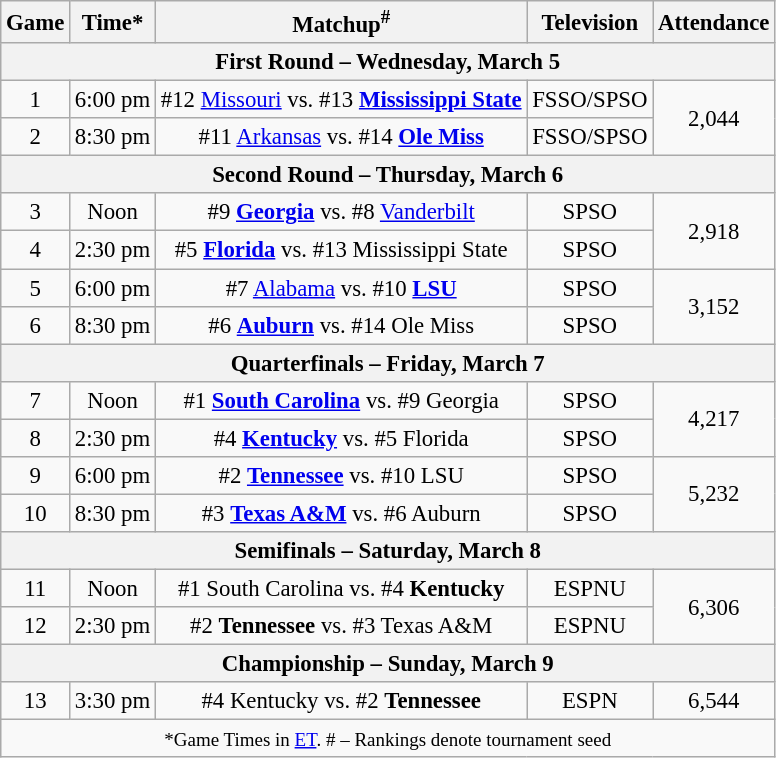<table class="wikitable" style="text-align:center;font-size: 95%">
<tr align="center">
<th>Game</th>
<th>Time*</th>
<th>Matchup<sup>#</sup></th>
<th>Television</th>
<th>Attendance</th>
</tr>
<tr>
<th colspan=6>First Round – Wednesday, March 5</th>
</tr>
<tr>
<td>1</td>
<td>6:00 pm</td>
<td>#12 <a href='#'>Missouri</a> vs. #13 <strong><a href='#'>Mississippi State</a></strong></td>
<td>FSSO/SPSO</td>
<td rowspan=2 style="text-align:center;">2,044</td>
</tr>
<tr>
<td>2</td>
<td>8:30 pm</td>
<td>#11 <a href='#'>Arkansas</a> vs. #14 <strong><a href='#'>Ole Miss</a></strong></td>
<td>FSSO/SPSO</td>
</tr>
<tr>
<th colspan=6>Second Round – Thursday, March 6</th>
</tr>
<tr>
<td>3</td>
<td>Noon</td>
<td>#9 <strong><a href='#'>Georgia</a></strong> vs. #8 <a href='#'>Vanderbilt</a></td>
<td>SPSO</td>
<td rowspan=2 style="text-align:center;">2,918</td>
</tr>
<tr>
<td>4</td>
<td>2:30 pm</td>
<td>#5 <strong><a href='#'>Florida</a></strong> vs. #13 Mississippi State</td>
<td>SPSO</td>
</tr>
<tr>
<td>5</td>
<td>6:00 pm</td>
<td>#7 <a href='#'>Alabama</a> vs. #10 <strong><a href='#'>LSU</a></strong></td>
<td>SPSO</td>
<td rowspan=2 style="text-align:center;">3,152</td>
</tr>
<tr>
<td>6</td>
<td>8:30 pm</td>
<td>#6 <strong><a href='#'>Auburn</a></strong> vs. #14 Ole Miss</td>
<td>SPSO</td>
</tr>
<tr>
<th colspan=6>Quarterfinals – Friday, March 7</th>
</tr>
<tr>
<td>7</td>
<td>Noon</td>
<td>#1 <strong><a href='#'>South Carolina</a></strong> vs. #9 Georgia</td>
<td>SPSO</td>
<td rowspan=2 style="text-align:center;">4,217</td>
</tr>
<tr>
<td>8</td>
<td>2:30 pm</td>
<td>#4 <strong><a href='#'>Kentucky</a></strong> vs. #5 Florida</td>
<td>SPSO</td>
</tr>
<tr>
<td>9</td>
<td>6:00 pm</td>
<td>#2 <strong><a href='#'>Tennessee</a></strong> vs. #10 LSU</td>
<td>SPSO</td>
<td rowspan=2 style="text-align:center;">5,232</td>
</tr>
<tr>
<td>10</td>
<td>8:30 pm</td>
<td>#3 <strong><a href='#'>Texas A&M</a></strong> vs. #6 Auburn</td>
<td>SPSO</td>
</tr>
<tr>
<th colspan=6>Semifinals – Saturday, March 8</th>
</tr>
<tr>
<td>11</td>
<td>Noon</td>
<td>#1 South Carolina vs. #4 <strong>Kentucky</strong></td>
<td>ESPNU</td>
<td rowspan=2 style="text-align:center;">6,306</td>
</tr>
<tr>
<td>12</td>
<td>2:30 pm</td>
<td>#2 <strong>Tennessee</strong> vs. #3 Texas A&M</td>
<td>ESPNU</td>
</tr>
<tr>
<th colspan=6>Championship – Sunday, March 9</th>
</tr>
<tr>
<td>13</td>
<td>3:30 pm</td>
<td>#4 Kentucky vs. #2 <strong>Tennessee</strong></td>
<td>ESPN</td>
<td>6,544</td>
</tr>
<tr>
<td colspan=6><small>*Game Times in <a href='#'>ET</a>. # – Rankings denote tournament seed</small></td>
</tr>
</table>
